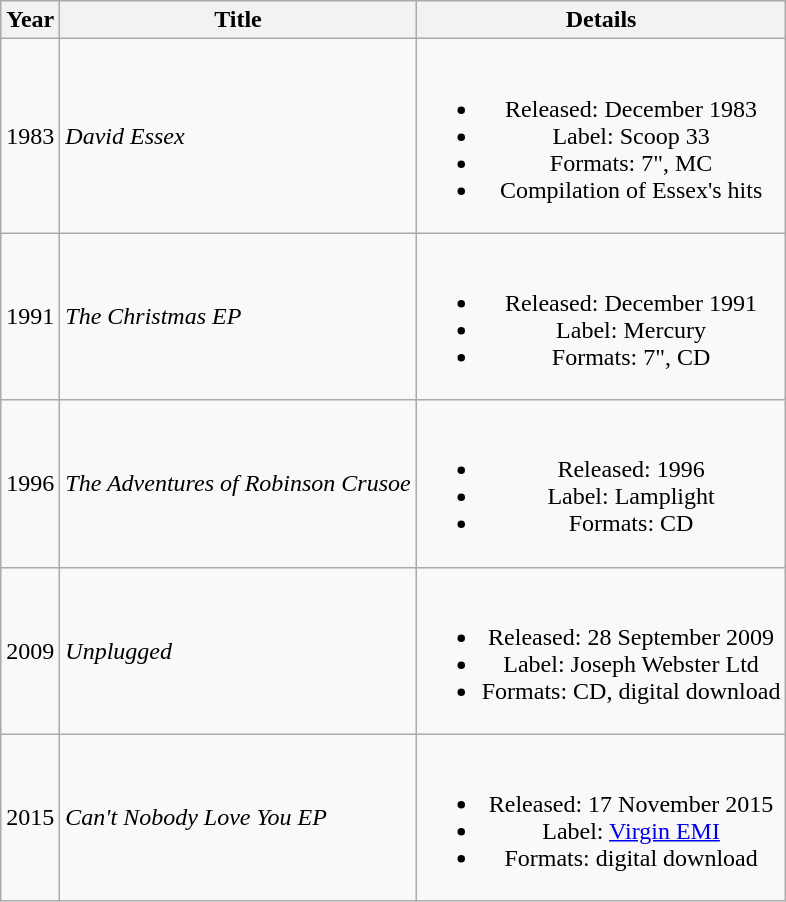<table class="wikitable" style="text-align:center">
<tr>
<th>Year</th>
<th>Title</th>
<th>Details</th>
</tr>
<tr>
<td>1983</td>
<td align="left"><em>David Essex</em></td>
<td><br><ul><li>Released: December 1983</li><li>Label: Scoop 33</li><li>Formats: 7", MC</li><li>Compilation of Essex's hits</li></ul></td>
</tr>
<tr>
<td>1991</td>
<td align="left"><em>The Christmas EP</em></td>
<td><br><ul><li>Released: December 1991</li><li>Label: Mercury</li><li>Formats: 7", CD</li></ul></td>
</tr>
<tr>
<td>1996</td>
<td align="left"><em>The Adventures of Robinson Crusoe</em></td>
<td><br><ul><li>Released: 1996</li><li>Label: Lamplight</li><li>Formats: CD</li></ul></td>
</tr>
<tr>
<td>2009</td>
<td align="left"><em>Unplugged</em></td>
<td><br><ul><li>Released: 28 September 2009</li><li>Label: Joseph Webster Ltd</li><li>Formats: CD, digital download</li></ul></td>
</tr>
<tr>
<td>2015</td>
<td align="left"><em>Can't Nobody Love You EP</em></td>
<td><br><ul><li>Released: 17 November 2015</li><li>Label: <a href='#'>Virgin EMI</a></li><li>Formats: digital download</li></ul></td>
</tr>
</table>
